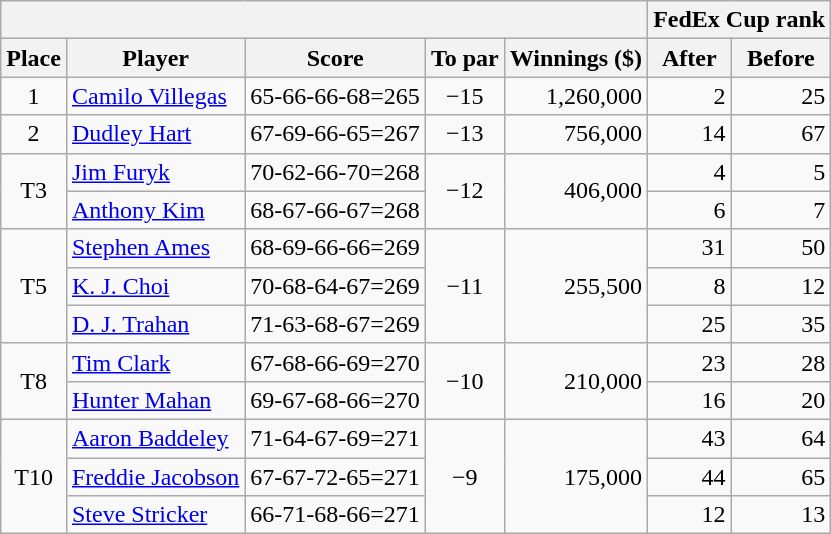<table class="wikitable">
<tr>
<th colspan=5></th>
<th colspan=2>FedEx Cup rank</th>
</tr>
<tr>
<th>Place</th>
<th>Player</th>
<th>Score</th>
<th>To par</th>
<th>Winnings ($)</th>
<th>After</th>
<th>Before</th>
</tr>
<tr>
<td align="center">1</td>
<td> <a href='#'>Camilo Villegas</a></td>
<td>65-66-66-68=265</td>
<td align="center">−15</td>
<td align="right">1,260,000</td>
<td align=right>2</td>
<td align=right>25</td>
</tr>
<tr>
<td align="center">2</td>
<td> <a href='#'>Dudley Hart</a></td>
<td>67-69-66-65=267</td>
<td align="center">−13</td>
<td align="right">756,000</td>
<td align=right>14</td>
<td align=right>67</td>
</tr>
<tr>
<td align=center rowspan=2>T3</td>
<td> <a href='#'>Jim Furyk</a></td>
<td>70-62-66-70=268</td>
<td align=center rowspan=2>−12</td>
<td align=right rowspan=2>406,000</td>
<td align=right>4</td>
<td align=right>5</td>
</tr>
<tr>
<td> <a href='#'>Anthony Kim</a></td>
<td>68-67-66-67=268</td>
<td align=right>6</td>
<td align=right>7</td>
</tr>
<tr>
<td align=center rowspan=3>T5</td>
<td> <a href='#'>Stephen Ames</a></td>
<td>68-69-66-66=269</td>
<td align=center rowspan=3>−11</td>
<td align=right rowspan=3>255,500</td>
<td align=right>31</td>
<td align=right>50</td>
</tr>
<tr>
<td> <a href='#'>K. J. Choi</a></td>
<td>70-68-64-67=269</td>
<td align=right>8</td>
<td align=right>12</td>
</tr>
<tr>
<td> <a href='#'>D. J. Trahan</a></td>
<td>71-63-68-67=269</td>
<td align=right>25</td>
<td align=right>35</td>
</tr>
<tr>
<td align=center rowspan=2>T8</td>
<td> <a href='#'>Tim Clark</a></td>
<td>67-68-66-69=270</td>
<td align=center rowspan=2>−10</td>
<td align=right rowspan=2>210,000</td>
<td align=right>23</td>
<td align=right>28</td>
</tr>
<tr>
<td> <a href='#'>Hunter Mahan</a></td>
<td>69-67-68-66=270</td>
<td align=right>16</td>
<td align=right>20</td>
</tr>
<tr>
<td align=center rowspan=3>T10</td>
<td> <a href='#'>Aaron Baddeley</a></td>
<td>71-64-67-69=271</td>
<td align= center rowspan=3>−9</td>
<td align=right rowspan=3>175,000</td>
<td align=right>43</td>
<td align=right>64</td>
</tr>
<tr>
<td> <a href='#'>Freddie Jacobson</a></td>
<td>67-67-72-65=271</td>
<td align=right>44</td>
<td align=right>65</td>
</tr>
<tr>
<td> <a href='#'>Steve Stricker</a></td>
<td>66-71-68-66=271</td>
<td align=right>12</td>
<td align=right>13</td>
</tr>
</table>
